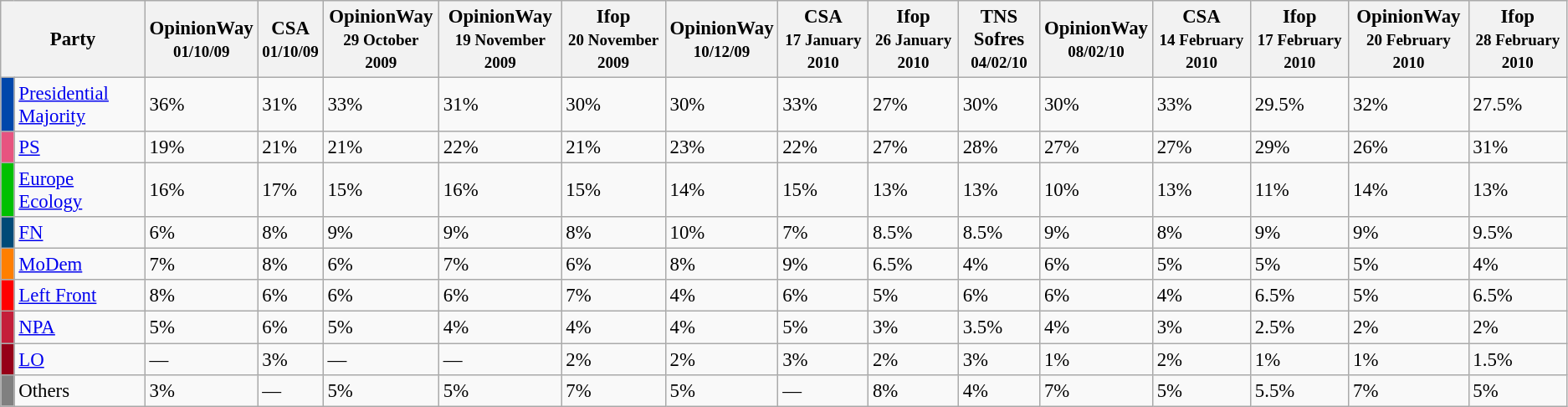<table class="wikitable" style="font-size: 95%">
<tr>
<th colspan=2>Party</th>
<th>OpinionWay<br><small>01/10/09</small></th>
<th>CSA<br><small>01/10/09</small></th>
<th>OpinionWay<br><small>29 October 2009</small></th>
<th>OpinionWay<br><small>19 November 2009</small></th>
<th>Ifop<br><small>20 November 2009</small></th>
<th>OpinionWay<br><small>10/12/09</small></th>
<th>CSA<br><small>17 January 2010</small></th>
<th>Ifop<br><small>26 January 2010</small></th>
<th>TNS Sofres<br><small>04/02/10</small></th>
<th>OpinionWay<br><small>08/02/10</small></th>
<th>CSA<br><small>14 February 2010</small></th>
<th>Ifop<br><small>17 February 2010</small></th>
<th>OpinionWay<br><small>20 February 2010</small></th>
<th>Ifop<br><small>28 February 2010</small></th>
</tr>
<tr>
<td bgcolor="#0047AB"> </td>
<td><a href='#'>Presidential Majority</a></td>
<td>36%</td>
<td>31%</td>
<td>33%</td>
<td>31%</td>
<td>30%</td>
<td>30%</td>
<td>33%</td>
<td>27%</td>
<td>30%</td>
<td>30%</td>
<td>33%</td>
<td>29.5%</td>
<td>32%</td>
<td>27.5%</td>
</tr>
<tr>
<td bgcolor="#E75480"> </td>
<td><a href='#'>PS</a></td>
<td>19%</td>
<td>21%</td>
<td>21%</td>
<td>22%</td>
<td>21%</td>
<td>23%</td>
<td>22%</td>
<td>27%</td>
<td>28%</td>
<td>27%</td>
<td>27%</td>
<td>29%</td>
<td>26%</td>
<td>31%</td>
</tr>
<tr>
<td bgcolor="#00c000"> </td>
<td><a href='#'>Europe Ecology</a></td>
<td>16%</td>
<td>17%</td>
<td>15%</td>
<td>16%</td>
<td>15%</td>
<td>14%</td>
<td>15%</td>
<td>13%</td>
<td>13%</td>
<td>10%</td>
<td>13%</td>
<td>11%</td>
<td>14%</td>
<td>13%</td>
</tr>
<tr>
<td bgcolor="#004A77"> </td>
<td><a href='#'>FN</a></td>
<td>6%</td>
<td>8%</td>
<td>9%</td>
<td>9%</td>
<td>8%</td>
<td>10%</td>
<td>7%</td>
<td>8.5%</td>
<td>8.5%</td>
<td>9%</td>
<td>8%</td>
<td>9%</td>
<td>9%</td>
<td>9.5%</td>
</tr>
<tr>
<td bgcolor="#FF7F00"> </td>
<td><a href='#'>MoDem</a></td>
<td>7%</td>
<td>8%</td>
<td>6%</td>
<td>7%</td>
<td>6%</td>
<td>8%</td>
<td>9%</td>
<td>6.5%</td>
<td>4%</td>
<td>6%</td>
<td>5%</td>
<td>5%</td>
<td>5%</td>
<td>4%</td>
</tr>
<tr>
<td bgcolor="#FF0000"> </td>
<td><a href='#'>Left Front</a></td>
<td>8%</td>
<td>6%</td>
<td>6%</td>
<td>6%</td>
<td>7%</td>
<td>4%</td>
<td>6%</td>
<td>5%</td>
<td>6%</td>
<td>6%</td>
<td>4%</td>
<td>6.5%</td>
<td>5%</td>
<td>6.5%</td>
</tr>
<tr>
<td bgcolor="#C41E3A"> </td>
<td><a href='#'>NPA</a></td>
<td>5%</td>
<td>6%</td>
<td>5%</td>
<td>4%</td>
<td>4%</td>
<td>4%</td>
<td>5%</td>
<td>3%</td>
<td>3.5%</td>
<td>4%</td>
<td>3%</td>
<td>2.5%</td>
<td>2%</td>
<td>2%</td>
</tr>
<tr>
<td bgcolor="#960018"> </td>
<td><a href='#'>LO</a></td>
<td>—</td>
<td>3%</td>
<td>—</td>
<td>—</td>
<td>2%</td>
<td>2%</td>
<td>3%</td>
<td>2%</td>
<td>3%</td>
<td>1%</td>
<td>2%</td>
<td>1%</td>
<td>1%</td>
<td>1.5%</td>
</tr>
<tr>
<td bgcolor=gray> </td>
<td>Others</td>
<td>3%</td>
<td>—</td>
<td>5%</td>
<td>5%</td>
<td>7%</td>
<td>5%</td>
<td>—</td>
<td>8%</td>
<td>4%</td>
<td>7%</td>
<td>5%</td>
<td>5.5%</td>
<td>7%</td>
<td>5%</td>
</tr>
</table>
